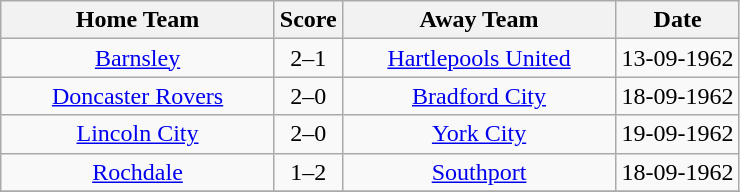<table class="wikitable" style="text-align:center;">
<tr>
<th width=175>Home Team</th>
<th width=20>Score</th>
<th width=175>Away Team</th>
<th width= 75>Date</th>
</tr>
<tr>
<td><a href='#'>Barnsley</a></td>
<td>2–1</td>
<td><a href='#'>Hartlepools United</a></td>
<td>13-09-1962</td>
</tr>
<tr>
<td><a href='#'>Doncaster Rovers</a></td>
<td>2–0</td>
<td><a href='#'>Bradford City</a></td>
<td>18-09-1962</td>
</tr>
<tr>
<td><a href='#'>Lincoln City</a></td>
<td>2–0</td>
<td><a href='#'>York City</a></td>
<td>19-09-1962</td>
</tr>
<tr>
<td><a href='#'>Rochdale</a></td>
<td>1–2</td>
<td><a href='#'>Southport</a></td>
<td>18-09-1962</td>
</tr>
<tr>
</tr>
</table>
